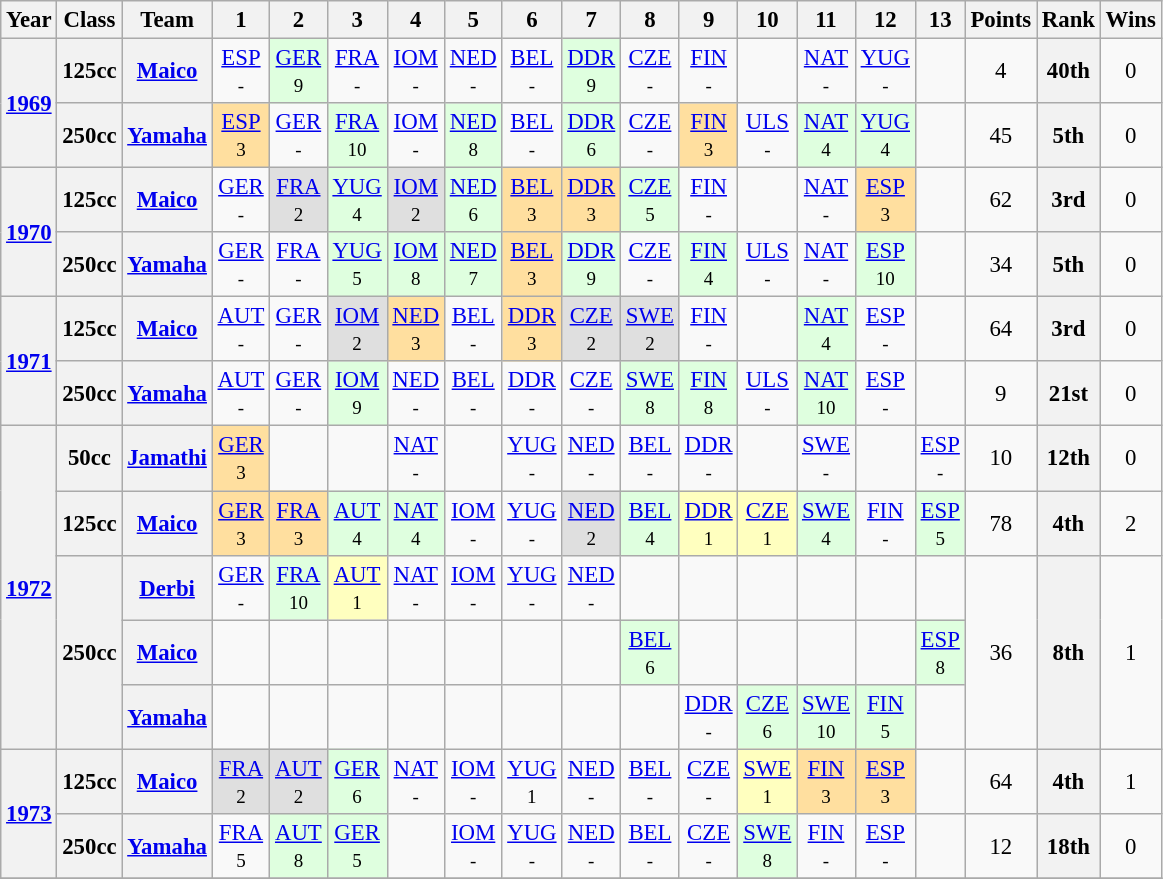<table class="wikitable" style="text-align:center; font-size:95%">
<tr>
<th>Year</th>
<th>Class</th>
<th>Team</th>
<th>1</th>
<th>2</th>
<th>3</th>
<th>4</th>
<th>5</th>
<th>6</th>
<th>7</th>
<th>8</th>
<th>9</th>
<th>10</th>
<th>11</th>
<th>12</th>
<th>13</th>
<th>Points</th>
<th>Rank</th>
<th>Wins</th>
</tr>
<tr>
<th rowspan=2><a href='#'>1969</a></th>
<th>125cc</th>
<th><a href='#'>Maico</a></th>
<td><a href='#'>ESP</a><br><small>-</small></td>
<td style="background:#DFFFDF;"><a href='#'>GER</a><br><small>9</small></td>
<td><a href='#'>FRA</a><br><small>-</small></td>
<td><a href='#'>IOM</a><br><small>-</small></td>
<td><a href='#'>NED</a><br><small>-</small></td>
<td><a href='#'>BEL</a><br><small>-</small></td>
<td style="background:#DFFFDF;"><a href='#'>DDR</a><br><small>9</small></td>
<td><a href='#'>CZE</a><br><small>-</small></td>
<td><a href='#'>FIN</a><br><small>-</small></td>
<td></td>
<td><a href='#'>NAT</a><br><small>-</small></td>
<td><a href='#'>YUG</a><br><small>-</small></td>
<td></td>
<td>4</td>
<th>40th</th>
<td>0</td>
</tr>
<tr>
<th>250cc</th>
<th><a href='#'>Yamaha</a></th>
<td style="background:#FFDF9F;"><a href='#'>ESP</a><br><small>3</small></td>
<td><a href='#'>GER</a><br><small>-</small></td>
<td style="background:#DFFFDF;"><a href='#'>FRA</a><br><small>10</small></td>
<td><a href='#'>IOM</a><br><small>-</small></td>
<td style="background:#DFFFDF;"><a href='#'>NED</a><br><small>8</small></td>
<td><a href='#'>BEL</a><br><small>-</small></td>
<td style="background:#DFFFDF;"><a href='#'>DDR</a><br><small>6</small></td>
<td><a href='#'>CZE</a><br><small>-</small></td>
<td style="background:#FFDF9F;"><a href='#'>FIN</a><br><small>3</small></td>
<td><a href='#'>ULS</a><br><small>-</small></td>
<td style="background:#DFFFDF;"><a href='#'>NAT</a><br><small>4</small></td>
<td style="background:#DFFFDF;"><a href='#'>YUG</a><br><small>4</small></td>
<td></td>
<td>45</td>
<th>5th</th>
<td>0</td>
</tr>
<tr>
<th rowspan=2><a href='#'>1970</a></th>
<th>125cc</th>
<th><a href='#'>Maico</a></th>
<td><a href='#'>GER</a><br><small>-</small></td>
<td style="background:#DFDFDF;"><a href='#'>FRA</a><br><small>2</small></td>
<td style="background:#DFFFDF;"><a href='#'>YUG</a><br><small>4</small></td>
<td style="background:#DFDFDF;"><a href='#'>IOM</a><br><small>2</small></td>
<td style="background:#DFFFDF;"><a href='#'>NED</a><br><small>6</small></td>
<td style="background:#FFDF9F;"><a href='#'>BEL</a><br><small>3</small></td>
<td style="background:#FFDF9F;"><a href='#'>DDR</a><br><small>3</small></td>
<td style="background:#DFFFDF;"><a href='#'>CZE</a><br><small>5</small></td>
<td><a href='#'>FIN</a><br><small>-</small></td>
<td></td>
<td><a href='#'>NAT</a><br><small>-</small></td>
<td style="background:#FFDF9F;"><a href='#'>ESP</a><br><small>3</small></td>
<td></td>
<td>62</td>
<th>3rd</th>
<td>0</td>
</tr>
<tr>
<th>250cc</th>
<th><a href='#'>Yamaha</a></th>
<td><a href='#'>GER</a><br><small>-</small></td>
<td><a href='#'>FRA</a><br><small>-</small></td>
<td style="background:#DFFFDF;"><a href='#'>YUG</a><br><small>5</small></td>
<td style="background:#DFFFDF;"><a href='#'>IOM</a><br><small>8</small></td>
<td style="background:#DFFFDF;"><a href='#'>NED</a><br><small>7</small></td>
<td style="background:#FFDF9F;"><a href='#'>BEL</a><br><small>3</small></td>
<td style="background:#DFFFDF;"><a href='#'>DDR</a><br><small>9</small></td>
<td><a href='#'>CZE</a><br><small>-</small></td>
<td style="background:#DFFFDF;"><a href='#'>FIN</a><br><small>4</small></td>
<td><a href='#'>ULS</a><br><small>-</small></td>
<td><a href='#'>NAT</a><br><small>-</small></td>
<td style="background:#DFFFDF;"><a href='#'>ESP</a><br><small>10</small></td>
<td></td>
<td>34</td>
<th>5th</th>
<td>0</td>
</tr>
<tr>
<th rowspan=2><a href='#'>1971</a></th>
<th>125cc</th>
<th><a href='#'>Maico</a></th>
<td><a href='#'>AUT</a><br><small>-</small></td>
<td><a href='#'>GER</a><br><small>-</small></td>
<td style="background:#DFDFDF;"><a href='#'>IOM</a><br><small>2</small></td>
<td style="background:#FFDF9F;"><a href='#'>NED</a><br><small>3</small></td>
<td><a href='#'>BEL</a><br><small>-</small></td>
<td style="background:#FFDF9F;"><a href='#'>DDR</a><br><small>3</small></td>
<td style="background:#DFDFDF;"><a href='#'>CZE</a><br><small>2</small></td>
<td style="background:#DFDFDF;"><a href='#'>SWE</a><br><small>2</small></td>
<td><a href='#'>FIN</a><br><small>-</small></td>
<td></td>
<td style="background:#DFFFDF;"><a href='#'>NAT</a><br><small>4</small></td>
<td><a href='#'>ESP</a><br><small>-</small></td>
<td></td>
<td>64</td>
<th>3rd</th>
<td>0</td>
</tr>
<tr>
<th>250cc</th>
<th><a href='#'>Yamaha</a></th>
<td><a href='#'>AUT</a><br><small>-</small></td>
<td><a href='#'>GER</a><br><small>-</small></td>
<td style="background:#DFFFDF;"><a href='#'>IOM</a><br><small>9</small></td>
<td><a href='#'>NED</a><br><small>-</small></td>
<td><a href='#'>BEL</a><br><small>-</small></td>
<td><a href='#'>DDR</a><br><small>-</small></td>
<td><a href='#'>CZE</a><br><small>-</small></td>
<td style="background:#DFFFDF;"><a href='#'>SWE</a><br><small>8</small></td>
<td style="background:#DFFFDF;"><a href='#'>FIN</a><br><small>8</small></td>
<td><a href='#'>ULS</a><br><small>-</small></td>
<td style="background:#DFFFDF;"><a href='#'>NAT</a><br><small>10</small></td>
<td><a href='#'>ESP</a><br><small>-</small></td>
<td></td>
<td>9</td>
<th>21st</th>
<td>0</td>
</tr>
<tr>
<th rowspan=5><a href='#'>1972</a></th>
<th>50cc</th>
<th><a href='#'>Jamathi</a></th>
<td style="background:#FFDF9F;"><a href='#'>GER</a><br><small>3</small></td>
<td></td>
<td></td>
<td><a href='#'>NAT</a><br><small>-</small></td>
<td></td>
<td><a href='#'>YUG</a><br><small>-</small></td>
<td><a href='#'>NED</a><br><small>-</small></td>
<td><a href='#'>BEL</a><br><small>-</small></td>
<td><a href='#'>DDR</a><br><small>-</small></td>
<td></td>
<td><a href='#'>SWE</a><br><small>-</small></td>
<td></td>
<td><a href='#'>ESP</a><br><small>-</small></td>
<td>10</td>
<th>12th</th>
<td>0</td>
</tr>
<tr>
<th>125cc</th>
<th><a href='#'>Maico</a></th>
<td style="background:#FFDF9F;"><a href='#'>GER</a><br><small>3</small></td>
<td style="background:#FFDF9F;"><a href='#'>FRA</a><br><small>3</small></td>
<td style="background:#DFFFDF;"><a href='#'>AUT</a><br><small>4</small></td>
<td style="background:#DFFFDF;"><a href='#'>NAT</a><br><small>4</small></td>
<td><a href='#'>IOM</a><br><small>-</small></td>
<td><a href='#'>YUG</a><br><small>-</small></td>
<td style="background:#DFDFDF;"><a href='#'>NED</a><br><small>2</small></td>
<td style="background:#DFFFDF;"><a href='#'>BEL</a><br><small>4</small></td>
<td style="background:#FFFFBF;"><a href='#'>DDR</a><br><small>1</small></td>
<td style="background:#FFFFBF;"><a href='#'>CZE</a><br><small>1</small></td>
<td style="background:#DFFFDF;"><a href='#'>SWE</a><br><small>4</small></td>
<td><a href='#'>FIN</a><br><small>-</small></td>
<td style="background:#DFFFDF;"><a href='#'>ESP</a><br><small>5</small></td>
<td>78</td>
<th>4th</th>
<td>2</td>
</tr>
<tr>
<th ! rowspan=3>250cc</th>
<th><a href='#'>Derbi</a></th>
<td><a href='#'>GER</a><br><small>-</small></td>
<td style="background:#DFFFDF;"><a href='#'>FRA</a><br><small>10</small></td>
<td style="background:#FFFFBF;"><a href='#'>AUT</a><br><small>1</small></td>
<td><a href='#'>NAT</a><br><small>-</small></td>
<td><a href='#'>IOM</a><br><small>-</small></td>
<td><a href='#'>YUG</a><br><small>-</small></td>
<td><a href='#'>NED</a><br><small>-</small></td>
<td></td>
<td></td>
<td></td>
<td></td>
<td></td>
<td></td>
<td rowspan=3>36</td>
<th rowspan=3>8th</th>
<td rowspan=3>1</td>
</tr>
<tr>
<th><a href='#'>Maico</a></th>
<td></td>
<td></td>
<td></td>
<td></td>
<td></td>
<td></td>
<td></td>
<td style="background:#DFFFDF;"><a href='#'>BEL</a><br><small>6</small></td>
<td></td>
<td></td>
<td></td>
<td></td>
<td style="background:#DFFFDF;"><a href='#'>ESP</a><br><small>8</small></td>
</tr>
<tr>
<th><a href='#'>Yamaha</a></th>
<td></td>
<td></td>
<td></td>
<td></td>
<td></td>
<td></td>
<td></td>
<td></td>
<td><a href='#'>DDR</a><br><small>-</small></td>
<td style="background:#DFFFDF;"><a href='#'>CZE</a><br><small>6</small></td>
<td style="background:#DFFFDF;"><a href='#'>SWE</a><br><small>10</small></td>
<td style="background:#DFFFDF;"><a href='#'>FIN</a><br><small>5</small></td>
<td></td>
</tr>
<tr>
<th rowspan=2><a href='#'>1973</a></th>
<th>125cc</th>
<th><a href='#'>Maico</a></th>
<td style="background:#DFDFDF;"><a href='#'>FRA</a><br><small>2</small></td>
<td style="background:#DFDFDF;"><a href='#'>AUT</a><br><small>2</small></td>
<td style="background:#DFFFDF;"><a href='#'>GER</a><br><small>6</small></td>
<td><a href='#'>NAT</a><br><small>-</small></td>
<td><a href='#'>IOM</a><br><small>-</small></td>
<td><a href='#'>YUG</a><br><small>1</small></td>
<td><a href='#'>NED</a><br><small>-</small></td>
<td><a href='#'>BEL</a><br><small>-</small></td>
<td><a href='#'>CZE</a><br><small>-</small></td>
<td style="background:#FFFFBF;"><a href='#'>SWE</a><br><small>1</small></td>
<td style="background:#FFDF9F;"><a href='#'>FIN</a><br><small>3</small></td>
<td style="background:#FFDF9F;"><a href='#'>ESP</a><br><small>3</small></td>
<td></td>
<td>64</td>
<th>4th</th>
<td>1</td>
</tr>
<tr>
<th>250cc</th>
<th><a href='#'>Yamaha</a></th>
<td><a href='#'>FRA</a><br><small>5</small></td>
<td style="background:#DFFFDF;"><a href='#'>AUT</a><br><small>8</small></td>
<td style="background:#DFFFDF;"><a href='#'>GER</a><br><small>5</small></td>
<td></td>
<td><a href='#'>IOM</a><br><small>-</small></td>
<td><a href='#'>YUG</a><br><small>-</small></td>
<td><a href='#'>NED</a><br><small>-</small></td>
<td><a href='#'>BEL</a><br><small>-</small></td>
<td><a href='#'>CZE</a><br><small>-</small></td>
<td style="background:#DFFFDF;"><a href='#'>SWE</a><br><small>8</small></td>
<td><a href='#'>FIN</a><br><small>-</small></td>
<td><a href='#'>ESP</a><br><small>-</small></td>
<td></td>
<td>12</td>
<th>18th</th>
<td>0</td>
</tr>
<tr>
</tr>
</table>
